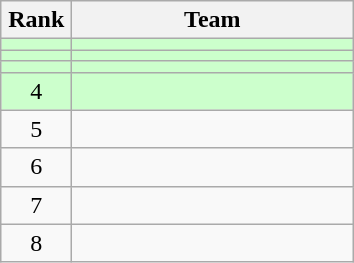<table class="wikitable" style="text-align: center;">
<tr>
<th width=40>Rank</th>
<th width=180>Team</th>
</tr>
<tr bgcolor="#ccffcc">
<td></td>
<td align="left"></td>
</tr>
<tr bgcolor="#ccffcc">
<td></td>
<td align="left"></td>
</tr>
<tr bgcolor="#ccffcc">
<td></td>
<td align="left"></td>
</tr>
<tr bgcolor="#ccffcc">
<td>4</td>
<td align="left"></td>
</tr>
<tr>
<td>5</td>
<td align="left"></td>
</tr>
<tr>
<td>6</td>
<td align="left"></td>
</tr>
<tr>
<td>7</td>
<td align="left"></td>
</tr>
<tr>
<td>8</td>
<td align="left"></td>
</tr>
</table>
